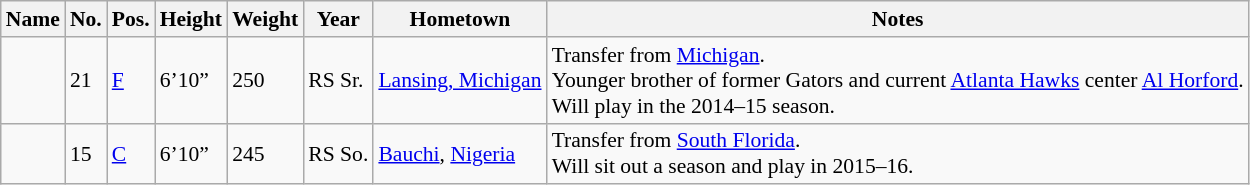<table class="wikitable sortable" border="1" style="font-size: 90%;">
<tr>
<th>Name</th>
<th>No.</th>
<th>Pos.</th>
<th>Height</th>
<th>Weight</th>
<th>Year</th>
<th>Hometown</th>
<th class="unsortable">Notes</th>
</tr>
<tr>
<td></td>
<td>21</td>
<td><a href='#'>F</a></td>
<td>6’10”</td>
<td>250</td>
<td>RS Sr.</td>
<td><a href='#'>Lansing, Michigan</a></td>
<td>Transfer from <a href='#'>Michigan</a>.<br>Younger brother of former Gators and current <a href='#'>Atlanta Hawks</a> center <a href='#'>Al Horford</a>.<br>Will play in the 2014–15 season.</td>
</tr>
<tr>
<td></td>
<td>15</td>
<td><a href='#'>C</a></td>
<td>6’10”</td>
<td>245</td>
<td>RS So.</td>
<td><a href='#'>Bauchi</a>, <a href='#'>Nigeria</a></td>
<td>Transfer from <a href='#'>South Florida</a>.<br>Will sit out a season and play in 2015–16.</td>
</tr>
</table>
